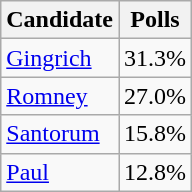<table class="wikitable sortable floatright">
<tr>
<th>Candidate</th>
<th>Polls</th>
</tr>
<tr>
<td><a href='#'>Gingrich</a></td>
<td>31.3%</td>
</tr>
<tr>
<td><a href='#'>Romney</a></td>
<td>27.0%</td>
</tr>
<tr>
<td><a href='#'>Santorum</a></td>
<td>15.8%</td>
</tr>
<tr>
<td><a href='#'>Paul</a></td>
<td>12.8%</td>
</tr>
</table>
